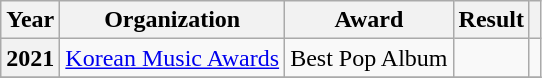<table class="wikitable plainrowheaders">
<tr>
<th scope="col">Year</th>
<th scope="col">Organization</th>
<th scope="col">Award</th>
<th scope="col">Result</th>
<th scope="col"></th>
</tr>
<tr>
<th scope="row">2021</th>
<td><a href='#'>Korean Music Awards</a></td>
<td>Best Pop Album</td>
<td></td>
<td></td>
</tr>
<tr>
</tr>
</table>
